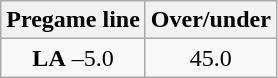<table class="wikitable">
<tr align="center">
<th style=>Pregame line</th>
<th style=>Over/under</th>
</tr>
<tr align="center">
<td><strong>LA</strong> –5.0</td>
<td>45.0</td>
</tr>
</table>
